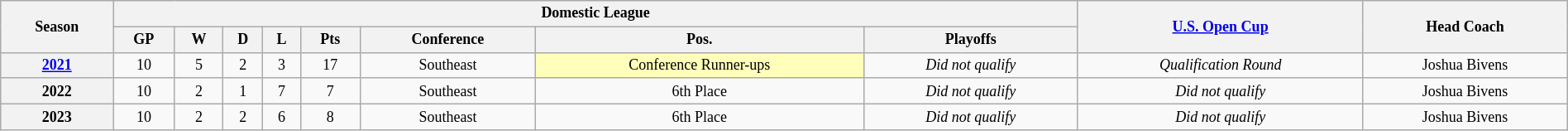<table class="wikitable" style="text-align:center; font-size:12px; width:100%">
<tr>
<th rowspan="2">Season</th>
<th colspan="8">Domestic League</th>
<th rowspan="2"><a href='#'>U.S. Open Cup</a></th>
<th rowspan="2">Head Coach</th>
</tr>
<tr>
<th>GP</th>
<th>W</th>
<th>D</th>
<th>L</th>
<th>Pts</th>
<th>Conference</th>
<th>Pos.</th>
<th>Playoffs</th>
</tr>
<tr>
<th><a href='#'>2021</a></th>
<td>10</td>
<td>5</td>
<td>2</td>
<td>3</td>
<td>17</td>
<td>Southeast</td>
<td style="background:#ffb;">Conference Runner-ups</td>
<td><em>Did not qualify</em></td>
<td><em>Qualification Round</em></td>
<td> Joshua Bivens</td>
</tr>
<tr>
<th>2022</th>
<td>10</td>
<td>2</td>
<td>1</td>
<td>7</td>
<td>7</td>
<td>Southeast</td>
<td>6th Place</td>
<td><em>Did not qualify</em></td>
<td><em>Did not qualify</em></td>
<td> Joshua Bivens</td>
</tr>
<tr>
<th>2023</th>
<td>10</td>
<td>2</td>
<td>2</td>
<td>6</td>
<td>8</td>
<td>Southeast</td>
<td>6th Place</td>
<td><em>Did not qualify</em></td>
<td><em>Did not qualify</em></td>
<td> Joshua Bivens</td>
</tr>
</table>
